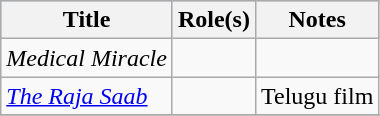<table class="wikitable sortable">
<tr style="background:#B0C4DE;">
<th scope="col">Title</th>
<th scope="col">Role(s)</th>
<th scope="col" class=unsortable>Notes</th>
</tr>
<tr>
<td><em>Medical Miracle</em></td>
<td></td>
<td></td>
</tr>
<tr>
<td><em><a href='#'>The Raja Saab</a></em></td>
<td></td>
<td>Telugu film</td>
</tr>
<tr>
</tr>
</table>
